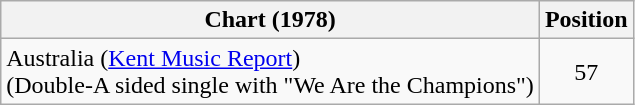<table class="wikitable sortable">
<tr>
<th>Chart (1978)</th>
<th>Position</th>
</tr>
<tr>
<td>Australia (<a href='#'>Kent Music Report</a>) <br> (Double-A sided single with "We Are the Champions")</td>
<td style="text-align:center;">57</td>
</tr>
</table>
